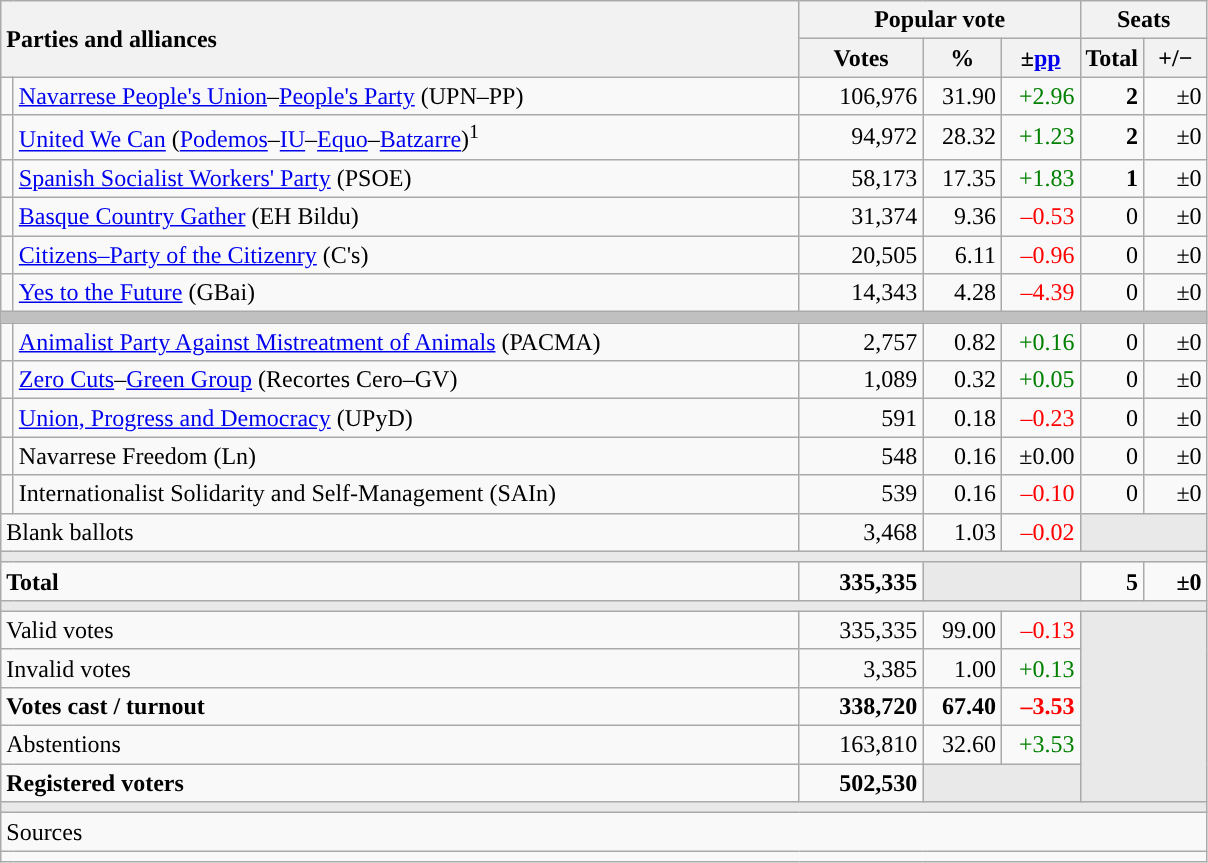<table class="wikitable" style="text-align:right;">
<tr>
<th style="text-align:left;" rowspan="2" colspan="2" width="525">Parties and alliances</th>
<th colspan="3">Popular vote</th>
<th colspan="2">Seats</th>
</tr>
<tr>
<th width="75">Votes</th>
<th width="45">%</th>
<th width="45">±<a href='#'>pp</a></th>
<th width="35">Total</th>
<th width="35">+/−</th>
</tr>
<tr>
<td width="1" style="color:inherit;background:"></td>
<td align="left"><a href='#'>Navarrese People's Union</a>–<a href='#'>People's Party</a> (UPN–PP)</td>
<td>106,976</td>
<td>31.90</td>
<td style="color:green;">+2.96</td>
<td><strong>2</strong></td>
<td>±0</td>
</tr>
<tr>
<td style="color:inherit;background:"></td>
<td align="left"><a href='#'>United We Can</a> (<a href='#'>Podemos</a>–<a href='#'>IU</a>–<a href='#'>Equo</a>–<a href='#'>Batzarre</a>)<sup>1</sup></td>
<td>94,972</td>
<td>28.32</td>
<td style="color:green;">+1.23</td>
<td><strong>2</strong></td>
<td>±0</td>
</tr>
<tr>
<td style="color:inherit;background:"></td>
<td align="left"><a href='#'>Spanish Socialist Workers' Party</a> (PSOE)</td>
<td>58,173</td>
<td>17.35</td>
<td style="color:green;">+1.83</td>
<td><strong>1</strong></td>
<td>±0</td>
</tr>
<tr>
<td style="color:inherit;background:"></td>
<td align="left"><a href='#'>Basque Country Gather</a> (EH Bildu)</td>
<td>31,374</td>
<td>9.36</td>
<td style="color:red;">–0.53</td>
<td>0</td>
<td>±0</td>
</tr>
<tr>
<td style="color:inherit;background:"></td>
<td align="left"><a href='#'>Citizens–Party of the Citizenry</a> (C's)</td>
<td>20,505</td>
<td>6.11</td>
<td style="color:red;">–0.96</td>
<td>0</td>
<td>±0</td>
</tr>
<tr>
<td style="color:inherit;background:"></td>
<td align="left"><a href='#'>Yes to the Future</a> (GBai)</td>
<td>14,343</td>
<td>4.28</td>
<td style="color:red;">–4.39</td>
<td>0</td>
<td>±0</td>
</tr>
<tr>
<td colspan="7" bgcolor="#C0C0C0"></td>
</tr>
<tr>
<td style="color:inherit;background:"></td>
<td align="left"><a href='#'>Animalist Party Against Mistreatment of Animals</a> (PACMA)</td>
<td>2,757</td>
<td>0.82</td>
<td style="color:green;">+0.16</td>
<td>0</td>
<td>±0</td>
</tr>
<tr>
<td style="color:inherit;background:"></td>
<td align="left"><a href='#'>Zero Cuts</a>–<a href='#'>Green Group</a> (Recortes Cero–GV)</td>
<td>1,089</td>
<td>0.32</td>
<td style="color:green;">+0.05</td>
<td>0</td>
<td>±0</td>
</tr>
<tr>
<td style="color:inherit;background:"></td>
<td align="left"><a href='#'>Union, Progress and Democracy</a> (UPyD)</td>
<td>591</td>
<td>0.18</td>
<td style="color:red;">–0.23</td>
<td>0</td>
<td>±0</td>
</tr>
<tr>
<td style="color:inherit;background:"></td>
<td align="left">Navarrese Freedom (Ln)</td>
<td>548</td>
<td>0.16</td>
<td>±0.00</td>
<td>0</td>
<td>±0</td>
</tr>
<tr>
<td style="color:inherit;background:"></td>
<td align="left">Internationalist Solidarity and Self-Management (SAIn)</td>
<td>539</td>
<td>0.16</td>
<td style="color:red;">–0.10</td>
<td>0</td>
<td>±0</td>
</tr>
<tr>
<td align="left" colspan="2">Blank ballots</td>
<td>3,468</td>
<td>1.03</td>
<td style="color:red;">–0.02</td>
<td bgcolor="#E9E9E9" colspan="2"></td>
</tr>
<tr>
<td colspan="7" bgcolor="#E9E9E9"></td>
</tr>
<tr style="font-weight:bold;">
<td align="left" colspan="2">Total</td>
<td>335,335</td>
<td bgcolor="#E9E9E9" colspan="2"></td>
<td>5</td>
<td>±0</td>
</tr>
<tr>
<td colspan="7" bgcolor="#E9E9E9"></td>
</tr>
<tr>
<td align="left" colspan="2">Valid votes</td>
<td>335,335</td>
<td>99.00</td>
<td style="color:red;">–0.13</td>
<td bgcolor="#E9E9E9" colspan="2" rowspan="5"></td>
</tr>
<tr>
<td align="left" colspan="2">Invalid votes</td>
<td>3,385</td>
<td>1.00</td>
<td style="color:green;">+0.13</td>
</tr>
<tr style="font-weight:bold;">
<td align="left" colspan="2">Votes cast / turnout</td>
<td>338,720</td>
<td>67.40</td>
<td style="color:red;">–3.53</td>
</tr>
<tr>
<td align="left" colspan="2">Abstentions</td>
<td>163,810</td>
<td>32.60</td>
<td style="color:green;">+3.53</td>
</tr>
<tr style="font-weight:bold;">
<td align="left" colspan="2">Registered voters</td>
<td>502,530</td>
<td bgcolor="#E9E9E9" colspan="2"></td>
</tr>
<tr>
<td colspan="7" bgcolor="#E9E9E9"></td>
</tr>
<tr>
<td align="left" colspan="7">Sources</td>
</tr>
<tr>
<td colspan="7" style="text-align:left; max-width:790px;"></td>
</tr>
</table>
